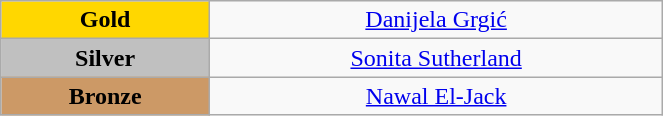<table class="wikitable" style="text-align:center; " width="35%">
<tr>
<td bgcolor="gold"><strong>Gold</strong></td>
<td><a href='#'>Danijela Grgić</a><br>  <small><em></em></small></td>
</tr>
<tr>
<td bgcolor="silver"><strong>Silver</strong></td>
<td><a href='#'>Sonita Sutherland</a><br>  <small><em></em></small></td>
</tr>
<tr>
<td bgcolor="CC9966"><strong>Bronze</strong></td>
<td><a href='#'>Nawal El-Jack</a><br>  <small><em></em></small></td>
</tr>
</table>
